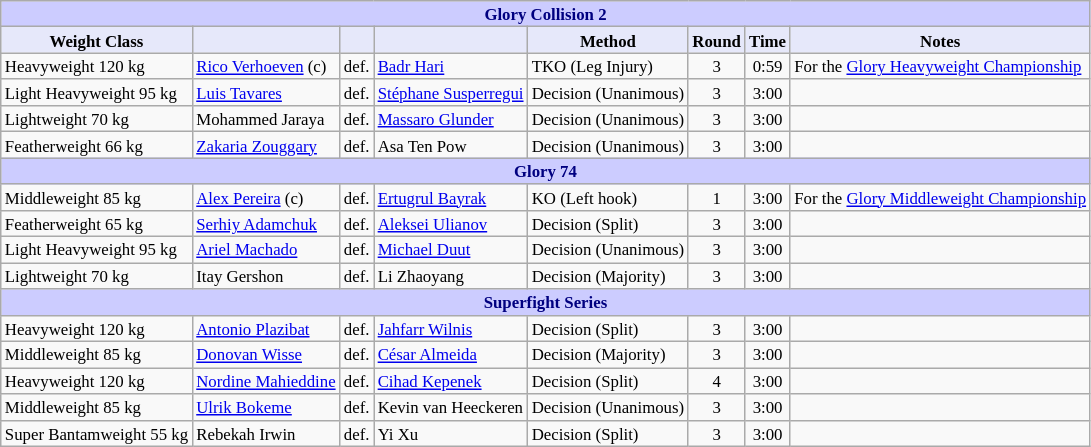<table class="wikitable" style="font-size: 70%;">
<tr>
<th colspan="8" style="background-color: #ccf; color: #000080; text-align: center;"><strong>Glory Collision 2</strong></th>
</tr>
<tr>
<th colspan="1" style="background-color: #E6E8FA; color: #000000; text-align: center;">Weight Class</th>
<th colspan="1" style="background-color: #E6E8FA; color: #000000; text-align: center;"></th>
<th colspan="1" style="background-color: #E6E8FA; color: #000000; text-align: center;"></th>
<th colspan="1" style="background-color: #E6E8FA; color: #000000; text-align: center;"></th>
<th colspan="1" style="background-color: #E6E8FA; color: #000000; text-align: center;">Method</th>
<th colspan="1" style="background-color: #E6E8FA; color: #000000; text-align: center;">Round</th>
<th colspan="1" style="background-color: #E6E8FA; color: #000000; text-align: center;">Time</th>
<th colspan="1" style="background-color: #E6E8FA; color: #000000; text-align: center;">Notes</th>
</tr>
<tr>
<td>Heavyweight 120 kg</td>
<td> <a href='#'>Rico Verhoeven</a> (c)</td>
<td align=center>def.</td>
<td> <a href='#'>Badr Hari</a></td>
<td>TKO (Leg Injury)</td>
<td align=center>3</td>
<td align=center>0:59</td>
<td>For the <a href='#'>Glory Heavyweight Championship</a></td>
</tr>
<tr>
<td>Light Heavyweight 95 kg</td>
<td> <a href='#'>Luis Tavares</a></td>
<td align=center>def.</td>
<td> <a href='#'>Stéphane Susperregui</a></td>
<td>Decision (Unanimous)</td>
<td align=center>3</td>
<td align=center>3:00</td>
<td></td>
</tr>
<tr>
<td>Lightweight 70 kg</td>
<td> Mohammed Jaraya</td>
<td align=center>def.</td>
<td> <a href='#'>Massaro Glunder</a></td>
<td>Decision (Unanimous)</td>
<td align=center>3</td>
<td align=center>3:00</td>
<td></td>
</tr>
<tr>
<td>Featherweight 66 kg</td>
<td> <a href='#'>Zakaria Zouggary</a></td>
<td align=center>def.</td>
<td> Asa Ten Pow</td>
<td>Decision (Unanimous)</td>
<td align=center>3</td>
<td align=center>3:00</td>
<td></td>
</tr>
<tr>
<th colspan="8" style="background-color: #ccf; color: #000080; text-align: center;"><strong>Glory 74</strong></th>
</tr>
<tr>
<td>Middleweight 85 kg</td>
<td> <a href='#'>Alex Pereira</a> (c)</td>
<td align=center>def.</td>
<td> <a href='#'>Ertugrul Bayrak</a></td>
<td>KO (Left hook)</td>
<td align=center>1</td>
<td align=center>3:00</td>
<td>For the <a href='#'>Glory Middleweight Championship</a></td>
</tr>
<tr>
<td>Featherweight 65 kg</td>
<td> <a href='#'>Serhiy Adamchuk</a></td>
<td align=center>def.</td>
<td> <a href='#'>Aleksei Ulianov</a></td>
<td>Decision (Split)</td>
<td align=center>3</td>
<td align=center>3:00</td>
<td></td>
</tr>
<tr>
<td>Light Heavyweight 95 kg</td>
<td> <a href='#'>Ariel Machado</a></td>
<td align=center>def.</td>
<td> <a href='#'>Michael Duut</a></td>
<td>Decision (Unanimous)</td>
<td align=center>3</td>
<td align=center>3:00</td>
<td></td>
</tr>
<tr>
<td>Lightweight 70 kg</td>
<td> Itay Gershon</td>
<td align=center>def.</td>
<td> Li Zhaoyang</td>
<td>Decision (Majority)</td>
<td align=center>3</td>
<td align=center>3:00</td>
<td></td>
</tr>
<tr>
<th colspan="8" style="background-color: #ccf; color: #000080; text-align: center;"><strong>Superfight Series</strong></th>
</tr>
<tr>
<td>Heavyweight 120 kg</td>
<td> <a href='#'>Antonio Plazibat</a></td>
<td align=center>def.</td>
<td> <a href='#'>Jahfarr Wilnis</a></td>
<td>Decision (Split)</td>
<td align=center>3</td>
<td align=center>3:00</td>
<td></td>
</tr>
<tr>
<td>Middleweight 85 kg</td>
<td> <a href='#'>Donovan Wisse</a></td>
<td align=center>def.</td>
<td> <a href='#'>César Almeida</a></td>
<td>Decision (Majority)</td>
<td align=center>3</td>
<td align=center>3:00</td>
<td></td>
</tr>
<tr>
<td>Heavyweight 120 kg</td>
<td> <a href='#'>Nordine Mahieddine</a></td>
<td align=center>def.</td>
<td> <a href='#'>Cihad Kepenek</a></td>
<td>Decision (Split)</td>
<td align=center>4</td>
<td align=center>3:00</td>
<td></td>
</tr>
<tr>
<td>Middleweight 85 kg</td>
<td> <a href='#'>Ulrik Bokeme</a></td>
<td align=center>def.</td>
<td> Kevin van Heeckeren</td>
<td>Decision (Unanimous)</td>
<td align=center>3</td>
<td align=center>3:00</td>
<td></td>
</tr>
<tr>
<td>Super Bantamweight 55 kg</td>
<td> Rebekah Irwin</td>
<td align=center>def.</td>
<td> Yi Xu</td>
<td>Decision (Split)</td>
<td align=center>3</td>
<td align=center>3:00</td>
<td></td>
</tr>
</table>
